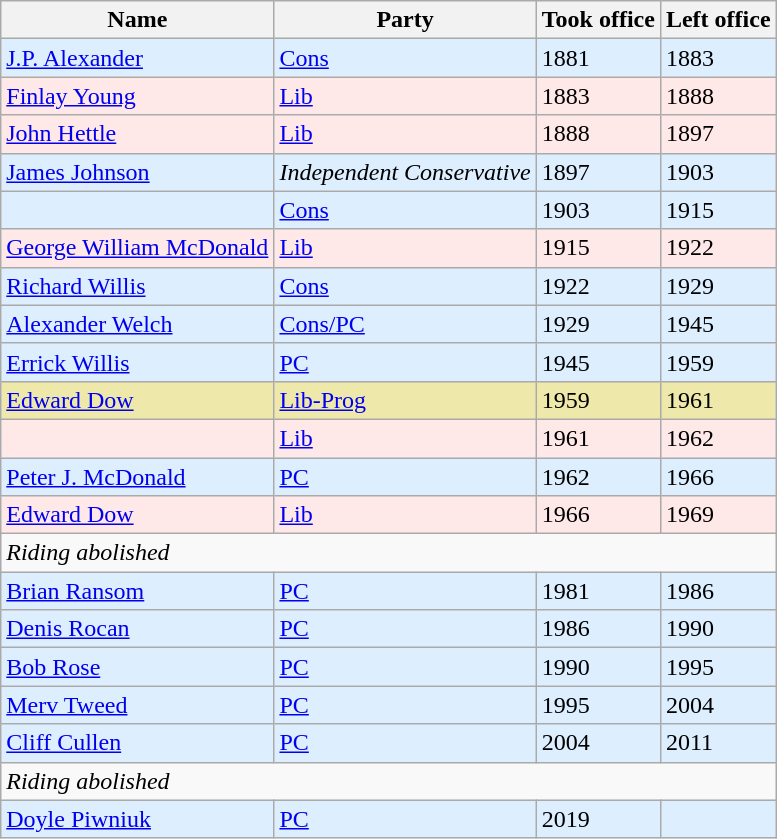<table class="wikitable">
<tr>
<th>Name</th>
<th>Party</th>
<th>Took office</th>
<th>Left office</th>
</tr>
<tr bgcolor=#DDEEFF>
<td><a href='#'>J.P. Alexander</a></td>
<td><a href='#'>Cons</a></td>
<td>1881</td>
<td>1883</td>
</tr>
<tr bgcolor=#FFE8E8>
<td><a href='#'>Finlay Young</a></td>
<td><a href='#'>Lib</a></td>
<td>1883</td>
<td>1888</td>
</tr>
<tr bgcolor=#FFE8E8>
<td><a href='#'>John Hettle</a></td>
<td><a href='#'>Lib</a></td>
<td>1888</td>
<td>1897</td>
</tr>
<tr bgcolor=#DDEEFF>
<td><a href='#'>James Johnson</a></td>
<td><em>Independent Conservative</em></td>
<td>1897</td>
<td>1903</td>
</tr>
<tr bgcolor=#DDEEFF>
<td></td>
<td><a href='#'>Cons</a></td>
<td>1903</td>
<td>1915</td>
</tr>
<tr bgcolor=#FFE8E8>
<td><a href='#'>George William McDonald</a></td>
<td><a href='#'>Lib</a></td>
<td>1915</td>
<td>1922</td>
</tr>
<tr bgcolor=#DDEEFF>
<td><a href='#'>Richard Willis</a></td>
<td><a href='#'>Cons</a></td>
<td>1922</td>
<td>1929</td>
</tr>
<tr bgcolor=#DDEEFF>
<td><a href='#'>Alexander Welch</a></td>
<td><a href='#'>Cons/PC</a></td>
<td>1929</td>
<td>1945</td>
</tr>
<tr bgcolor=#DDEEFF>
<td><a href='#'>Errick Willis</a></td>
<td><a href='#'>PC</a></td>
<td>1945</td>
<td>1959</td>
</tr>
<tr bgcolor=#eee8aa>
<td><a href='#'>Edward Dow</a></td>
<td><a href='#'>Lib-Prog</a></td>
<td>1959</td>
<td>1961</td>
</tr>
<tr bgcolor=#FFE8E8>
<td></td>
<td><a href='#'>Lib</a></td>
<td>1961</td>
<td>1962</td>
</tr>
<tr bgcolor=#DDEEFF>
<td><a href='#'>Peter J. McDonald</a></td>
<td><a href='#'>PC</a></td>
<td>1962</td>
<td>1966</td>
</tr>
<tr bgcolor=#FFE8E8>
<td><a href='#'>Edward Dow</a></td>
<td><a href='#'>Lib</a></td>
<td>1966</td>
<td>1969</td>
</tr>
<tr>
<td colspan="4"><em>Riding abolished</em></td>
</tr>
<tr bgcolor=#DDEEFF>
<td><a href='#'>Brian Ransom</a></td>
<td><a href='#'>PC</a></td>
<td>1981</td>
<td>1986</td>
</tr>
<tr bgcolor=#DDEEFF>
<td><a href='#'>Denis Rocan</a></td>
<td><a href='#'>PC</a></td>
<td>1986</td>
<td>1990</td>
</tr>
<tr bgcolor=#DDEEFF>
<td><a href='#'>Bob Rose</a></td>
<td><a href='#'>PC</a></td>
<td>1990</td>
<td>1995</td>
</tr>
<tr bgcolor=#DDEEFF>
<td><a href='#'>Merv Tweed</a></td>
<td><a href='#'>PC</a></td>
<td>1995</td>
<td>2004</td>
</tr>
<tr bgcolor=#DDEEFF>
<td><a href='#'>Cliff Cullen</a></td>
<td><a href='#'>PC</a></td>
<td>2004</td>
<td>2011</td>
</tr>
<tr>
<td colspan="4"><em>Riding abolished</em></td>
</tr>
<tr bgcolor=#DDEEFF>
<td><a href='#'>Doyle Piwniuk</a></td>
<td><a href='#'>PC</a></td>
<td>2019</td>
<td></td>
</tr>
</table>
